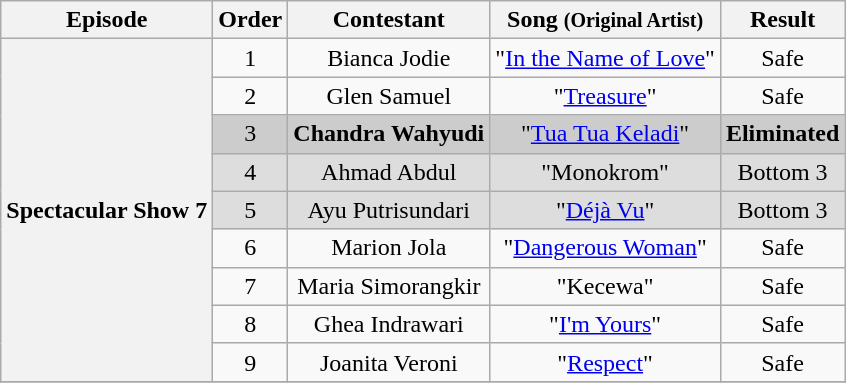<table class="wikitable" style="text-align:center;">
<tr>
<th>Episode</th>
<th>Order</th>
<th>Contestant</th>
<th>Song <small>(Original Artist)</small></th>
<th>Result</th>
</tr>
<tr>
<th rowspan="9" scope="row">Spectacular Show 7<br><small></small></th>
<td>1</td>
<td>Bianca Jodie</td>
<td>"<a href='#'>In the Name of Love</a>" </td>
<td>Safe</td>
</tr>
<tr>
<td>2</td>
<td>Glen Samuel</td>
<td>"<a href='#'>Treasure</a>" </td>
<td>Safe</td>
</tr>
<tr scope="row" style="background:#ccc;">
<td>3</td>
<td><strong>Chandra Wahyudi</strong></td>
<td>"<a href='#'>Tua Tua Keladi</a>" </td>
<td><strong>Eliminated</strong></td>
</tr>
<tr scope="row" style="background:#ddd;">
<td>4</td>
<td>Ahmad Abdul</td>
<td>"Monokrom" </td>
<td>Bottom 3</td>
</tr>
<tr scope="row" style="background:#ddd;">
<td>5</td>
<td>Ayu Putrisundari</td>
<td>"<a href='#'>Déjà Vu</a>" </td>
<td>Bottom 3</td>
</tr>
<tr>
<td>6</td>
<td>Marion Jola</td>
<td>"<a href='#'>Dangerous Woman</a>" </td>
<td>Safe</td>
</tr>
<tr>
<td>7</td>
<td>Maria Simorangkir</td>
<td>"Kecewa" </td>
<td>Safe</td>
</tr>
<tr>
<td>8</td>
<td>Ghea Indrawari</td>
<td>"<a href='#'>I'm Yours</a>" </td>
<td>Safe</td>
</tr>
<tr>
<td>9</td>
<td>Joanita Veroni</td>
<td>"<a href='#'>Respect</a>" </td>
<td>Safe</td>
</tr>
<tr>
</tr>
</table>
